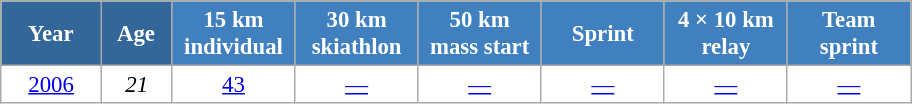<table class="wikitable" style="font-size:95%; text-align:center; border:grey solid 1px; border-collapse:collapse; background:#ffffff;">
<tr>
<th style="background-color:#369; color:white; width:60px;"> Year </th>
<th style="background-color:#369; color:white; width:40px;"> Age </th>
<th style="background-color:#4180be; color:white; width:75px;"> 15 km <br> individual </th>
<th style="background-color:#4180be; color:white; width:75px;"> 30 km <br> skiathlon </th>
<th style="background-color:#4180be; color:white; width:75px;"> 50 km <br> mass start </th>
<th style="background-color:#4180be; color:white; width:75px;"> Sprint </th>
<th style="background-color:#4180be; color:white; width:75px;"> 4 × 10 km <br> relay </th>
<th style="background-color:#4180be; color:white; width:75px;"> Team <br> sprint </th>
</tr>
<tr>
<td><a href='#'>2006</a></td>
<td><em>21</em></td>
<td><a href='#'>43</a></td>
<td><a href='#'>—</a></td>
<td><a href='#'>—</a></td>
<td><a href='#'>—</a></td>
<td><a href='#'>—</a></td>
<td><a href='#'>—</a></td>
</tr>
</table>
